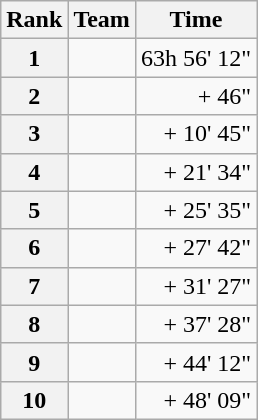<table class="wikitable">
<tr>
<th scope="col">Rank</th>
<th scope="col">Team</th>
<th scope="col">Time</th>
</tr>
<tr>
<th scope="row">1</th>
<td> </td>
<td style="text-align:right;">63h 56' 12"</td>
</tr>
<tr>
<th scope="row">2</th>
<td> </td>
<td style="text-align:right;">+ 46"</td>
</tr>
<tr>
<th scope="row">3</th>
<td> </td>
<td style="text-align:right;">+ 10' 45"</td>
</tr>
<tr>
<th scope="row">4</th>
<td> </td>
<td style="text-align:right;">+ 21' 34"</td>
</tr>
<tr>
<th scope="row">5</th>
<td> </td>
<td style="text-align:right;">+ 25' 35"</td>
</tr>
<tr>
<th scope="row">6</th>
<td> </td>
<td style="text-align:right;">+ 27' 42"</td>
</tr>
<tr>
<th scope="row">7</th>
<td> </td>
<td style="text-align:right;">+ 31' 27"</td>
</tr>
<tr>
<th scope="row">8</th>
<td> </td>
<td style="text-align:right;">+ 37' 28"</td>
</tr>
<tr>
<th scope="row">9</th>
<td> </td>
<td style="text-align:right;">+ 44' 12"</td>
</tr>
<tr>
<th scope="row">10</th>
<td> </td>
<td style="text-align:right;">+ 48' 09"</td>
</tr>
</table>
